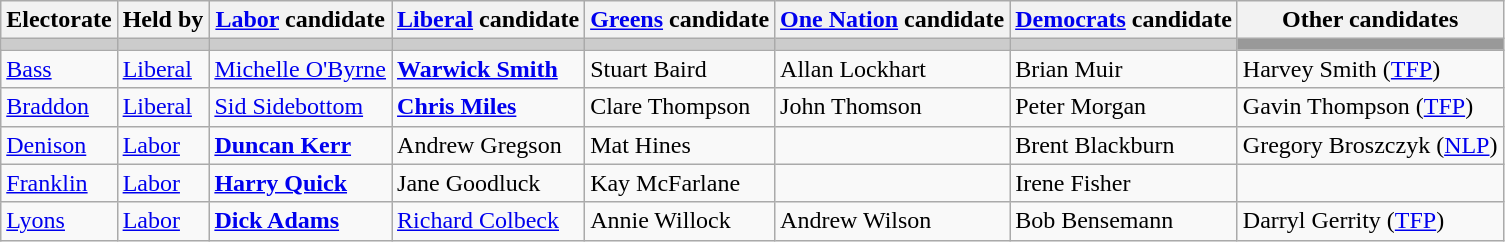<table class="wikitable">
<tr>
<th>Electorate</th>
<th>Held by</th>
<th><a href='#'>Labor</a> candidate</th>
<th><a href='#'>Liberal</a> candidate</th>
<th><a href='#'>Greens</a> candidate</th>
<th><a href='#'>One Nation</a> candidate</th>
<th><a href='#'>Democrats</a> candidate</th>
<th>Other candidates</th>
</tr>
<tr bgcolor="#cccccc">
<td></td>
<td></td>
<td></td>
<td></td>
<td></td>
<td></td>
<td></td>
<td bgcolor="#999999"></td>
</tr>
<tr>
<td><a href='#'>Bass</a></td>
<td><a href='#'>Liberal</a></td>
<td><a href='#'>Michelle O'Byrne</a></td>
<td><strong><a href='#'>Warwick Smith</a></strong></td>
<td>Stuart Baird</td>
<td>Allan Lockhart</td>
<td>Brian Muir</td>
<td>Harvey Smith (<a href='#'>TFP</a>)</td>
</tr>
<tr>
<td><a href='#'>Braddon</a></td>
<td><a href='#'>Liberal</a></td>
<td><a href='#'>Sid Sidebottom</a></td>
<td><strong><a href='#'>Chris Miles</a></strong></td>
<td>Clare Thompson</td>
<td>John Thomson</td>
<td>Peter Morgan</td>
<td>Gavin Thompson (<a href='#'>TFP</a>)</td>
</tr>
<tr>
<td><a href='#'>Denison</a></td>
<td><a href='#'>Labor</a></td>
<td><strong><a href='#'>Duncan Kerr</a></strong></td>
<td>Andrew Gregson</td>
<td>Mat Hines</td>
<td></td>
<td>Brent Blackburn</td>
<td>Gregory Broszczyk (<a href='#'>NLP</a>)</td>
</tr>
<tr>
<td><a href='#'>Franklin</a></td>
<td><a href='#'>Labor</a></td>
<td><strong><a href='#'>Harry Quick</a></strong></td>
<td>Jane Goodluck</td>
<td>Kay McFarlane</td>
<td></td>
<td>Irene Fisher</td>
<td></td>
</tr>
<tr>
<td><a href='#'>Lyons</a></td>
<td><a href='#'>Labor</a></td>
<td><strong><a href='#'>Dick Adams</a></strong></td>
<td><a href='#'>Richard Colbeck</a></td>
<td>Annie Willock</td>
<td>Andrew Wilson</td>
<td>Bob Bensemann</td>
<td>Darryl Gerrity (<a href='#'>TFP</a>)</td>
</tr>
</table>
